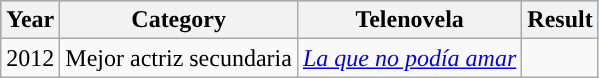<table class="wikitable">
<tr style="background:#b0c4de;">
<th>Year</th>
<th>Category</th>
<th>Telenovela</th>
<th>Result</th>
</tr>
<tr>
<td>2012</td>
<td>Mejor actriz secundaria</td>
<td><em><a href='#'>La que no podía amar</a></em></td>
<td></td>
</tr>
</table>
